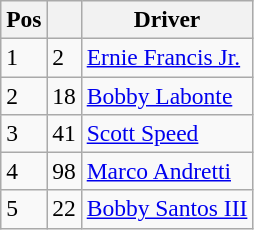<table class="wikitable" style="font-size:98%">
<tr>
<th>Pos</th>
<th></th>
<th>Driver</th>
</tr>
<tr>
<td>1</td>
<td>2</td>
<td><a href='#'>Ernie Francis Jr.</a></td>
</tr>
<tr>
<td>2</td>
<td>18</td>
<td><a href='#'>Bobby Labonte</a></td>
</tr>
<tr>
<td>3</td>
<td>41</td>
<td><a href='#'>Scott Speed</a></td>
</tr>
<tr>
<td>4</td>
<td>98</td>
<td><a href='#'>Marco Andretti</a></td>
</tr>
<tr>
<td>5</td>
<td>22</td>
<td><a href='#'>Bobby Santos III</a></td>
</tr>
</table>
